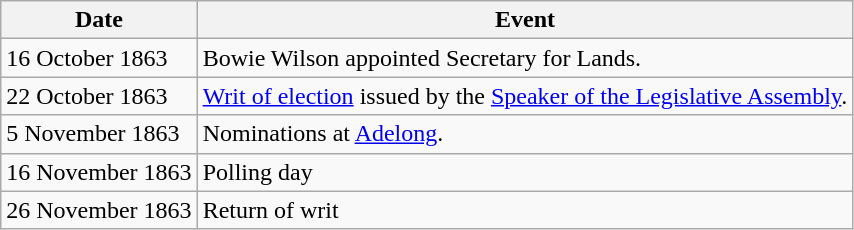<table class="wikitable">
<tr>
<th>Date</th>
<th>Event</th>
</tr>
<tr>
<td>16 October 1863</td>
<td>Bowie Wilson appointed Secretary for Lands.</td>
</tr>
<tr>
<td>22 October 1863</td>
<td><a href='#'>Writ of election</a> issued by the <a href='#'>Speaker of the Legislative Assembly</a>.</td>
</tr>
<tr>
<td>5 November 1863</td>
<td>Nominations at <a href='#'>Adelong</a>.</td>
</tr>
<tr>
<td>16 November 1863</td>
<td>Polling day</td>
</tr>
<tr>
<td>26 November 1863</td>
<td>Return of writ</td>
</tr>
</table>
